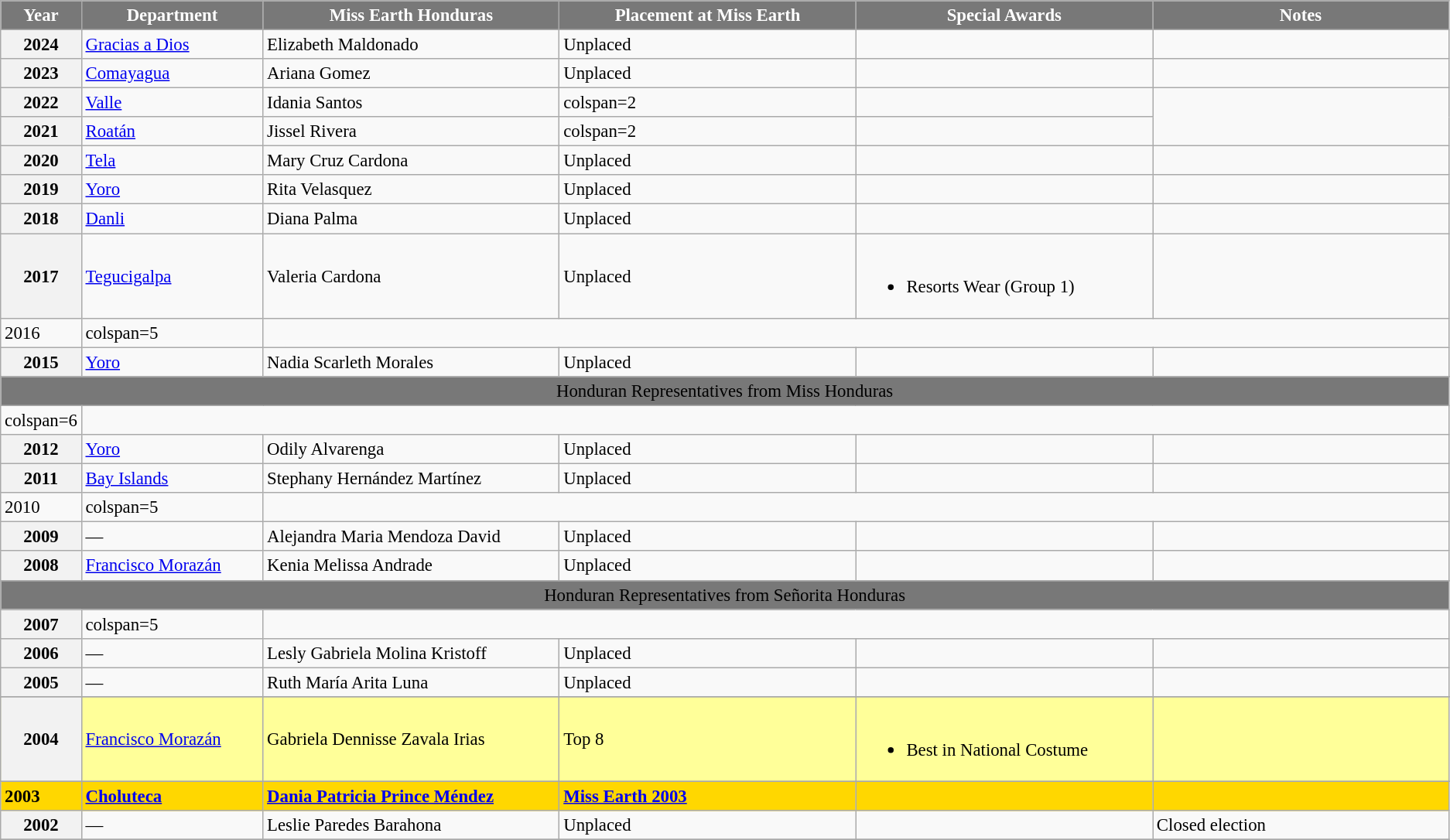<table class="wikitable " style="font-size: 95%;">
<tr>
<th width="60" style="background-color:#787878;color:#FFFFFF;">Year</th>
<th width="150" style="background-color:#787878;color:#FFFFFF;">Department</th>
<th width="250" style="background-color:#787878;color:#FFFFFF;">Miss Earth Honduras</th>
<th width="250" style="background-color:#787878;color:#FFFFFF;">Placement at Miss Earth</th>
<th width="250" style="background-color:#787878;color:#FFFFFF;">Special Awards</th>
<th width="250" style="background-color:#787878;color:#FFFFFF;">Notes</th>
</tr>
<tr>
<th>2024</th>
<td><a href='#'>Gracias a Dios</a></td>
<td>Elizabeth Maldonado</td>
<td>Unplaced</td>
<td></td>
<td></td>
</tr>
<tr>
<th>2023</th>
<td><a href='#'>Comayagua</a></td>
<td>Ariana Gomez</td>
<td>Unplaced</td>
<td></td>
<td></td>
</tr>
<tr>
<th>2022</th>
<td><a href='#'>Valle</a></td>
<td>Idania Santos</td>
<td>colspan=2 </td>
<td></td>
</tr>
<tr>
<th>2021</th>
<td><a href='#'>Roatán</a></td>
<td>Jissel Rivera</td>
<td>colspan=2 </td>
<td></td>
</tr>
<tr>
<th>2020</th>
<td><a href='#'>Tela</a></td>
<td>Mary Cruz Cardona</td>
<td>Unplaced</td>
<td></td>
<td></td>
</tr>
<tr>
<th>2019</th>
<td><a href='#'>Yoro</a></td>
<td>Rita Velasquez</td>
<td>Unplaced</td>
<td></td>
<td></td>
</tr>
<tr>
<th>2018</th>
<td><a href='#'>Danli</a></td>
<td>Diana Palma</td>
<td>Unplaced</td>
<td></td>
<td></td>
</tr>
<tr>
<th>2017</th>
<td><a href='#'>Tegucigalpa</a></td>
<td>Valeria Cardona</td>
<td>Unplaced</td>
<td align="left"><br><ul><li> Resorts Wear (Group 1)</li></ul></td>
<td></td>
</tr>
<tr>
<td>2016</td>
<td>colspan=5 </td>
</tr>
<tr>
<th>2015</th>
<td><a href='#'>Yoro</a></td>
<td>Nadia Scarleth Morales</td>
<td>Unplaced</td>
<td></td>
<td></td>
</tr>
<tr>
</tr>
<tr bgcolor="#787878" align="center">
<td colspan="6"><span>Honduran Representatives from Miss Honduras</span></td>
</tr>
<tr>
<td>colspan=6 </td>
</tr>
<tr>
<th>2012</th>
<td><a href='#'>Yoro</a></td>
<td>Odily Alvarenga</td>
<td>Unplaced</td>
<td></td>
<td></td>
</tr>
<tr>
<th>2011</th>
<td><a href='#'>Bay Islands</a></td>
<td>Stephany Hernández Martínez</td>
<td>Unplaced</td>
<td></td>
<td></td>
</tr>
<tr>
<td>2010</td>
<td>colspan=5 </td>
</tr>
<tr>
<th>2009</th>
<td>—</td>
<td>Alejandra Maria Mendoza David</td>
<td>Unplaced</td>
<td></td>
<td></td>
</tr>
<tr>
<th>2008</th>
<td><a href='#'>Francisco Morazán</a></td>
<td>Kenia Melissa Andrade</td>
<td>Unplaced</td>
<td></td>
<td></td>
</tr>
<tr>
</tr>
<tr bgcolor="#787878" align="center">
<td colspan="6"><span>Honduran Representatives from Señorita Honduras</span></td>
</tr>
<tr>
<th>2007</th>
<td>colspan=5 </td>
</tr>
<tr>
<th>2006</th>
<td>—</td>
<td>Lesly Gabriela Molina Kristoff</td>
<td>Unplaced</td>
<td></td>
<td></td>
</tr>
<tr>
<th>2005</th>
<td>—</td>
<td>Ruth María Arita Luna</td>
<td>Unplaced</td>
<td></td>
<td></td>
</tr>
<tr>
</tr>
<tr style="background-color:#FFFF99;">
<th>2004</th>
<td><a href='#'>Francisco Morazán</a></td>
<td>Gabriela Dennisse Zavala Irias</td>
<td>Top 8</td>
<td align="left"><br><ul><li>Best in National Costume</li></ul></td>
<td></td>
</tr>
<tr>
</tr>
<tr style="background-color:GOLD; font-weight: bold">
<td>2003</td>
<td><a href='#'>Choluteca</a></td>
<td><a href='#'>Dania Patricia Prince Méndez</a></td>
<td><a href='#'>Miss Earth 2003</a></td>
<td></td>
<td></td>
</tr>
<tr>
<th>2002</th>
<td>—</td>
<td>Leslie Paredes Barahona</td>
<td>Unplaced</td>
<td></td>
<td>Closed election</td>
</tr>
<tr>
</tr>
</table>
